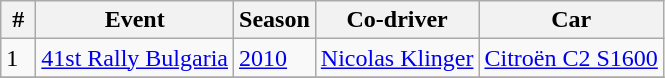<table class="wikitable">
<tr>
<th> # </th>
<th>Event</th>
<th>Season</th>
<th>Co-driver</th>
<th>Car</th>
</tr>
<tr>
<td>1</td>
<td> <a href='#'>41st Rally Bulgaria</a></td>
<td><a href='#'>2010</a></td>
<td> <a href='#'>Nicolas Klinger</a></td>
<td><a href='#'>Citroën C2 S1600</a></td>
</tr>
<tr>
</tr>
</table>
